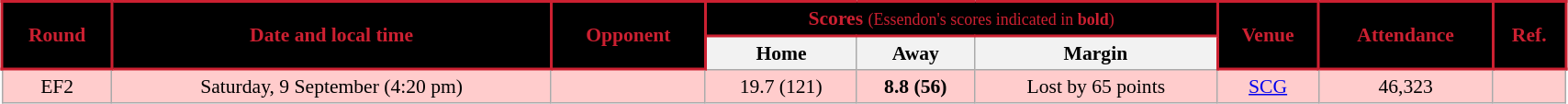<table class="wikitable" style="font-size:90%; text-align:center; width: 90%; margin-left: auto; margin-right: auto;">
<tr style="background:black; color: #CC2031;">
<td rowspan=2 style="border: solid #CC2031 2px;"><span><strong>Round</strong> </span></td>
<td rowspan=2 style="border: solid #CC2031 2px;"><span><strong>Date and local time</strong></span></td>
<td rowspan=2 style="border: solid #CC2031 2px;"><span><strong>Opponent</strong></span></td>
<td colspan=3 style="border: solid #CC2031 2px;"><span><strong>Scores</strong> <small>(Essendon's scores indicated in <strong>bold</strong>)</small></span></td>
<td rowspan=2 style="border: solid #CC2031 2px;"><span><strong>Venue</strong></span></td>
<td rowspan=2 style="border: solid #CC2031 2px;"><span><strong>Attendance</strong></span></td>
<td rowspan=2 style="border: solid #CC2031 2px;"><span><strong>Ref.</strong></span></td>
</tr>
<tr>
<th><span>Home</span></th>
<th><span>Away</span></th>
<th><span>Margin</span></th>
</tr>
<tr style="background:#fcc">
<td>EF2</td>
<td>Saturday, 9 September (4:20 pm)</td>
<td></td>
<td>19.7 (121)</td>
<td><strong>8.8 (56)</strong></td>
<td>Lost by 65 points</td>
<td><a href='#'>SCG</a></td>
<td>46,323</td>
<td></td>
</tr>
</table>
